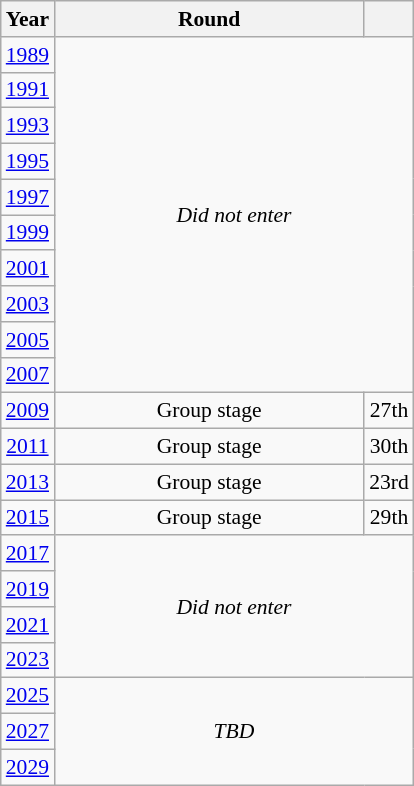<table class="wikitable" style="text-align: center; font-size:90%">
<tr>
<th>Year</th>
<th style="width:200px">Round</th>
<th></th>
</tr>
<tr>
<td><a href='#'>1989</a></td>
<td colspan="2" rowspan="10"><em>Did not enter</em></td>
</tr>
<tr>
<td><a href='#'>1991</a></td>
</tr>
<tr>
<td><a href='#'>1993</a></td>
</tr>
<tr>
<td><a href='#'>1995</a></td>
</tr>
<tr>
<td><a href='#'>1997</a></td>
</tr>
<tr>
<td><a href='#'>1999</a></td>
</tr>
<tr>
<td><a href='#'>2001</a></td>
</tr>
<tr>
<td><a href='#'>2003</a></td>
</tr>
<tr>
<td><a href='#'>2005</a></td>
</tr>
<tr>
<td><a href='#'>2007</a></td>
</tr>
<tr>
<td><a href='#'>2009</a></td>
<td>Group stage</td>
<td>27th</td>
</tr>
<tr>
<td><a href='#'>2011</a></td>
<td>Group stage</td>
<td>30th</td>
</tr>
<tr>
<td><a href='#'>2013</a></td>
<td>Group stage</td>
<td>23rd</td>
</tr>
<tr>
<td><a href='#'>2015</a></td>
<td>Group stage</td>
<td>29th</td>
</tr>
<tr>
<td><a href='#'>2017</a></td>
<td colspan="2" rowspan="4"><em>Did not enter</em></td>
</tr>
<tr>
<td><a href='#'>2019</a></td>
</tr>
<tr>
<td><a href='#'>2021</a></td>
</tr>
<tr>
<td><a href='#'>2023</a></td>
</tr>
<tr>
<td><a href='#'>2025</a></td>
<td colspan="2" rowspan="3"><em>TBD</em></td>
</tr>
<tr>
<td><a href='#'>2027</a></td>
</tr>
<tr>
<td><a href='#'>2029</a></td>
</tr>
</table>
